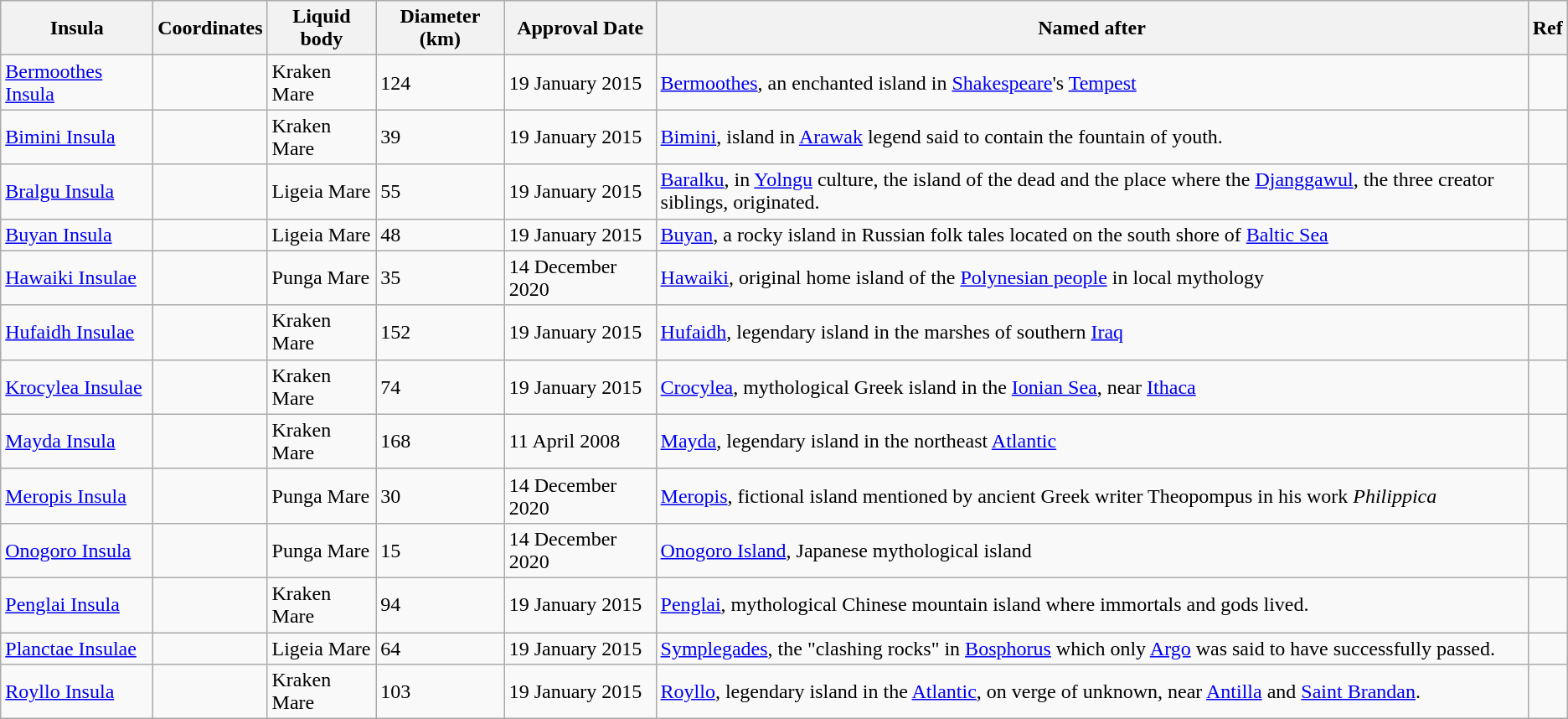<table class="wikitable">
<tr>
<th>Insula</th>
<th>Coordinates</th>
<th>Liquid body</th>
<th>Diameter (km)</th>
<th>Approval Date</th>
<th>Named after</th>
<th>Ref</th>
</tr>
<tr>
<td><a href='#'>Bermoothes Insula</a></td>
<td></td>
<td>Kraken Mare</td>
<td>124</td>
<td>19 January 2015</td>
<td><a href='#'>Bermoothes</a>, an enchanted island in <a href='#'>Shakespeare</a>'s <a href='#'>Tempest</a></td>
<td></td>
</tr>
<tr>
<td><a href='#'>Bimini Insula</a></td>
<td></td>
<td>Kraken Mare</td>
<td>39</td>
<td>19 January 2015</td>
<td><a href='#'>Bimini</a>, island in <a href='#'>Arawak</a> legend said to contain the fountain of youth.</td>
<td></td>
</tr>
<tr>
<td><a href='#'>Bralgu Insula</a></td>
<td></td>
<td>Ligeia Mare</td>
<td>55</td>
<td>19 January 2015</td>
<td><a href='#'>Baralku</a>, in <a href='#'>Yolngu</a> culture, the island of the dead and the place where the <a href='#'>Djanggawul</a>, the three creator siblings, originated.</td>
<td></td>
</tr>
<tr>
<td><a href='#'>Buyan Insula</a></td>
<td></td>
<td>Ligeia Mare</td>
<td>48</td>
<td>19 January 2015</td>
<td><a href='#'>Buyan</a>, a rocky island in Russian folk tales located on the south shore of <a href='#'>Baltic Sea</a></td>
<td></td>
</tr>
<tr>
<td><a href='#'>Hawaiki Insulae</a></td>
<td></td>
<td>Punga Mare</td>
<td>35</td>
<td>14 December 2020</td>
<td><a href='#'>Hawaiki</a>, original home island of the <a href='#'>Polynesian people</a> in local mythology</td>
<td></td>
</tr>
<tr>
<td><a href='#'>Hufaidh Insulae</a></td>
<td></td>
<td>Kraken Mare</td>
<td>152</td>
<td>19 January 2015</td>
<td><a href='#'>Hufaidh</a>, legendary island in the marshes of southern <a href='#'>Iraq</a></td>
<td></td>
</tr>
<tr>
<td><a href='#'>Krocylea Insulae</a></td>
<td></td>
<td>Kraken Mare</td>
<td>74</td>
<td>19 January 2015</td>
<td><a href='#'>Crocylea</a>, mythological Greek island in the <a href='#'>Ionian Sea</a>, near <a href='#'>Ithaca</a></td>
<td></td>
</tr>
<tr>
<td><a href='#'>Mayda Insula</a></td>
<td></td>
<td>Kraken Mare</td>
<td>168</td>
<td>11 April 2008</td>
<td><a href='#'>Mayda</a>, legendary island in the northeast <a href='#'>Atlantic</a></td>
<td></td>
</tr>
<tr>
<td><a href='#'>Meropis Insula</a></td>
<td></td>
<td>Punga Mare</td>
<td>30</td>
<td>14 December 2020</td>
<td><a href='#'>Meropis</a>, fictional island mentioned by ancient Greek writer Theopompus in his work <em>Philippica</em></td>
<td></td>
</tr>
<tr>
<td><a href='#'>Onogoro Insula</a></td>
<td></td>
<td>Punga Mare</td>
<td>15</td>
<td>14 December 2020</td>
<td><a href='#'>Onogoro Island</a>, Japanese mythological island</td>
<td></td>
</tr>
<tr>
<td><a href='#'>Penglai Insula</a></td>
<td></td>
<td>Kraken Mare</td>
<td>94</td>
<td>19 January 2015</td>
<td><a href='#'>Penglai</a>, mythological Chinese mountain island where immortals and gods lived.</td>
<td></td>
</tr>
<tr>
<td><a href='#'>Planctae Insulae</a></td>
<td></td>
<td>Ligeia Mare</td>
<td>64</td>
<td>19 January 2015</td>
<td><a href='#'>Symplegades</a>, the "clashing rocks" in <a href='#'>Bosphorus</a> which only <a href='#'>Argo</a> was said to have successfully passed.</td>
<td></td>
</tr>
<tr>
<td><a href='#'>Royllo Insula</a></td>
<td></td>
<td>Kraken Mare</td>
<td>103</td>
<td>19 January 2015</td>
<td><a href='#'>Royllo</a>, legendary island in the <a href='#'>Atlantic</a>, on verge of unknown, near <a href='#'>Antilla</a> and <a href='#'>Saint Brandan</a>.</td>
<td></td>
</tr>
</table>
